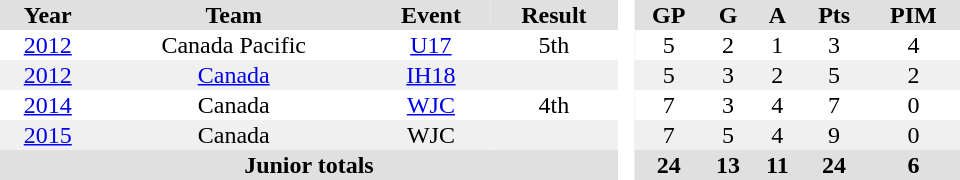<table border="0" cellpadding="1" cellspacing="0" style="text-align:center; width:40em">
<tr ALIGN="center" bgcolor="#e0e0e0">
<th>Year</th>
<th>Team</th>
<th>Event</th>
<th>Result</th>
<th rowspan="99" bgcolor="#ffffff"> </th>
<th>GP</th>
<th>G</th>
<th>A</th>
<th>Pts</th>
<th>PIM</th>
</tr>
<tr ALIGN="center">
<td><a href='#'>2012</a></td>
<td>Canada Pacific</td>
<td><a href='#'>U17</a></td>
<td>5th</td>
<td>5</td>
<td>2</td>
<td>1</td>
<td>3</td>
<td>4</td>
</tr>
<tr ALIGN="center" bgcolor="#f0f0f0">
<td><a href='#'>2012</a></td>
<td><a href='#'>Canada</a></td>
<td><a href='#'>IH18</a></td>
<td></td>
<td>5</td>
<td>3</td>
<td>2</td>
<td>5</td>
<td>2</td>
</tr>
<tr ALIGN="center">
<td><a href='#'>2014</a></td>
<td>Canada</td>
<td><a href='#'>WJC</a></td>
<td>4th</td>
<td>7</td>
<td>3</td>
<td>4</td>
<td>7</td>
<td>0</td>
</tr>
<tr ALIGN="center" bgcolor="#f0f0f0">
<td><a href='#'>2015</a></td>
<td>Canada</td>
<td>WJC</td>
<td></td>
<td>7</td>
<td>5</td>
<td>4</td>
<td>9</td>
<td>0</td>
</tr>
<tr bgcolor="#e0e0e0">
<th colspan="4">Junior totals</th>
<th>24</th>
<th>13</th>
<th>11</th>
<th>24</th>
<th>6</th>
</tr>
</table>
